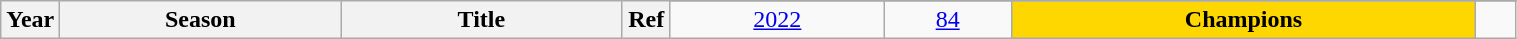<table class="wikitable sortable" style="text-align:center" width="80%">
<tr>
<th style="width:25px;" rowspan="2">Year</th>
<th style="width:180px;" rowspan="2">Season</th>
<th style="width:180px;" rowspan="2">Title</th>
<th style="width:25px;" rowspan="2">Ref</th>
</tr>
<tr>
<td><a href='#'>2022</a></td>
<td><a href='#'>84</a></td>
<td style="background:gold"><strong>Champions</strong></td>
<td></td>
</tr>
</table>
